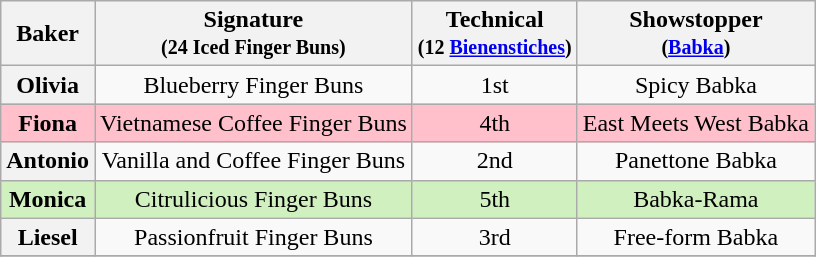<table class="wikitable sortable" style="text-align:center">
<tr>
<th>Baker</th>
<th class="unsortable">Signature<br><small>(24 Iced Finger Buns)</small></th>
<th>Technical<br><small>(12 <a href='#'>Bienenstiches</a>)</small></th>
<th class="unsortable">Showstopper<br><small>(<a href='#'>Babka</a>)</small></th>
</tr>
<tr>
<th>Olivia</th>
<td>Blueberry Finger Buns</td>
<td>1st</td>
<td>Spicy Babka</td>
</tr>
<tr style="background:Pink;">
<th style="background:Pink;">Fiona</th>
<td>Vietnamese Coffee Finger Buns</td>
<td>4th</td>
<td>East Meets West Babka</td>
</tr>
<tr>
<th>Antonio</th>
<td>Vanilla and Coffee Finger Buns</td>
<td>2nd</td>
<td>Panettone Babka</td>
</tr>
<tr style="background:#d0f0c0;">
<th style="background:#d0f0c0;">Monica</th>
<td>Citrulicious Finger Buns</td>
<td>5th</td>
<td>Babka-Rama</td>
</tr>
<tr>
<th>Liesel</th>
<td>Passionfruit Finger Buns</td>
<td>3rd</td>
<td>Free-form Babka</td>
</tr>
<tr>
</tr>
</table>
